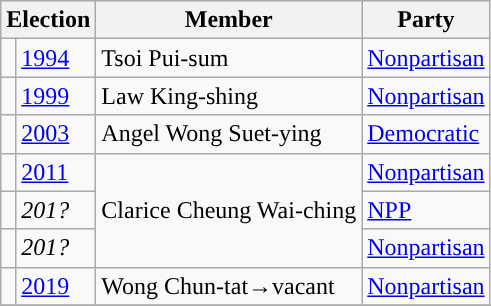<table class="wikitable">
<tr>
<th colspan="2">Election</th>
<th>Member</th>
<th>Party</th>
</tr>
<tr>
<td style="color:inherit;background:"></td>
<td><a href='#'>1994</a></td>
<td>Tsoi Pui-sum</td>
<td><a href='#'>Nonpartisan</a></td>
</tr>
<tr>
<td style="color:inherit;background:"></td>
<td><a href='#'>1999</a></td>
<td>Law King-shing</td>
<td><a href='#'>Nonpartisan</a></td>
</tr>
<tr>
<td style="color:inherit;background:"></td>
<td><a href='#'>2003</a></td>
<td>Angel Wong Suet-ying</td>
<td><a href='#'>Democratic</a></td>
</tr>
<tr>
<td style="color:inherit;background:"></td>
<td><a href='#'>2011</a></td>
<td rowspan=3>Clarice Cheung Wai-ching</td>
<td><a href='#'>Nonpartisan</a></td>
</tr>
<tr>
<td style="color:inherit;background:"></td>
<td><em>201?</em></td>
<td><a href='#'>NPP</a></td>
</tr>
<tr>
<td style="color:inherit;background:"></td>
<td><em>201?</em></td>
<td><a href='#'>Nonpartisan</a></td>
</tr>
<tr>
<td style="color:inherit;background:"></td>
<td><a href='#'>2019</a></td>
<td>Wong Chun-tat→vacant</td>
<td><a href='#'>Nonpartisan</a></td>
</tr>
<tr>
</tr>
</table>
